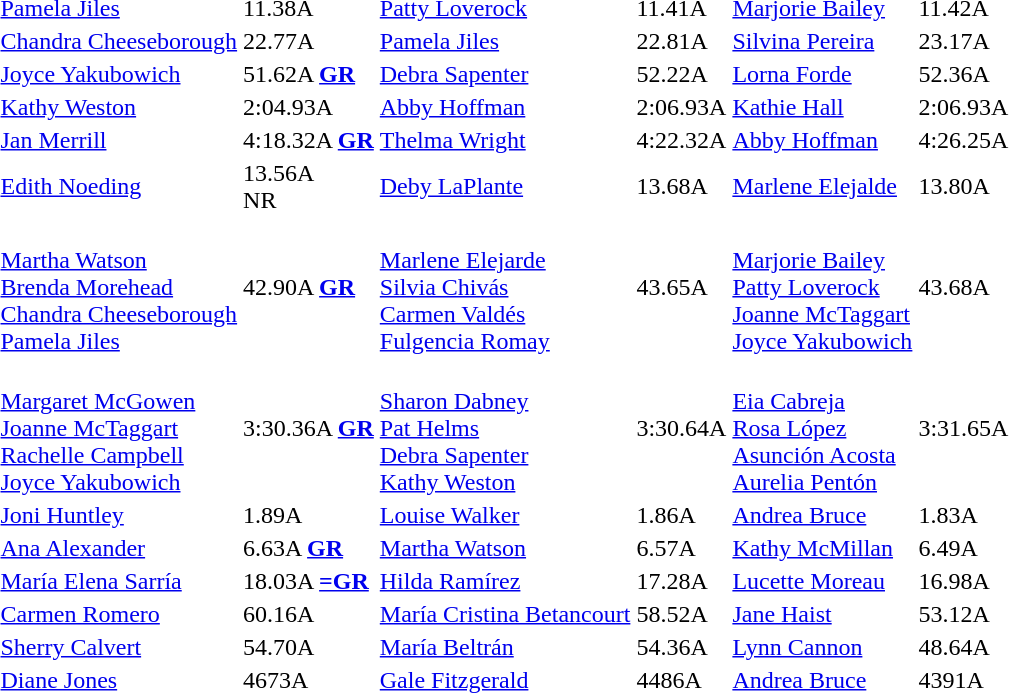<table>
<tr>
<td></td>
<td><a href='#'>Pamela Jiles</a><br> </td>
<td>11.38A</td>
<td><a href='#'>Patty Loverock</a><br> </td>
<td>11.41A</td>
<td><a href='#'>Marjorie Bailey</a><br> </td>
<td>11.42A</td>
</tr>
<tr>
<td></td>
<td><a href='#'>Chandra Cheeseborough</a><br> </td>
<td>22.77A</td>
<td><a href='#'>Pamela Jiles</a><br> </td>
<td>22.81A</td>
<td><a href='#'>Silvina Pereira</a><br> </td>
<td>23.17A</td>
</tr>
<tr>
<td></td>
<td><a href='#'>Joyce Yakubowich</a><br> </td>
<td>51.62A <strong><a href='#'>GR</a></strong></td>
<td><a href='#'>Debra Sapenter</a><br> </td>
<td>52.22A</td>
<td><a href='#'>Lorna Forde</a><br> </td>
<td>52.36A</td>
</tr>
<tr>
<td></td>
<td><a href='#'>Kathy Weston</a><br> </td>
<td>2:04.93A</td>
<td><a href='#'>Abby Hoffman</a><br> </td>
<td>2:06.93A</td>
<td><a href='#'>Kathie Hall</a><br> </td>
<td>2:06.93A</td>
</tr>
<tr>
<td></td>
<td><a href='#'>Jan Merrill</a><br> </td>
<td>4:18.32A <strong><a href='#'>GR</a></strong></td>
<td><a href='#'>Thelma Wright</a><br> </td>
<td>4:22.32A</td>
<td><a href='#'>Abby Hoffman</a><br> </td>
<td>4:26.25A</td>
</tr>
<tr>
<td></td>
<td><a href='#'>Edith Noeding</a><br> </td>
<td>13.56A<br>NR</td>
<td><a href='#'>Deby LaPlante</a><br> </td>
<td>13.68A</td>
<td><a href='#'>Marlene Elejalde</a><br> </td>
<td>13.80A</td>
</tr>
<tr>
<td></td>
<td><br><a href='#'>Martha Watson</a><br><a href='#'>Brenda Morehead</a><br><a href='#'>Chandra Cheeseborough</a><br><a href='#'>Pamela Jiles</a></td>
<td>42.90A <strong><a href='#'>GR</a></strong></td>
<td><br><a href='#'>Marlene Elejarde</a><br><a href='#'>Silvia Chivás</a><br><a href='#'>Carmen Valdés</a><br><a href='#'>Fulgencia Romay</a></td>
<td>43.65A</td>
<td><br><a href='#'>Marjorie Bailey</a><br><a href='#'>Patty Loverock</a><br><a href='#'>Joanne McTaggart</a><br><a href='#'>Joyce Yakubowich</a></td>
<td>43.68A</td>
</tr>
<tr>
<td></td>
<td><br><a href='#'>Margaret McGowen</a><br><a href='#'>Joanne McTaggart</a><br><a href='#'>Rachelle Campbell</a><br><a href='#'>Joyce Yakubowich</a></td>
<td>3:30.36A <strong><a href='#'>GR</a></strong></td>
<td><br><a href='#'>Sharon Dabney</a><br><a href='#'>Pat Helms</a><br><a href='#'>Debra Sapenter</a><br><a href='#'>Kathy Weston</a></td>
<td>3:30.64A</td>
<td><br><a href='#'>Eia Cabreja</a><br><a href='#'>Rosa López</a><br><a href='#'>Asunción Acosta</a><br><a href='#'>Aurelia Pentón</a></td>
<td>3:31.65A</td>
</tr>
<tr>
<td></td>
<td><a href='#'>Joni Huntley</a><br> </td>
<td>1.89A</td>
<td><a href='#'>Louise Walker</a><br> </td>
<td>1.86A</td>
<td><a href='#'>Andrea Bruce</a><br> </td>
<td>1.83A</td>
</tr>
<tr>
<td></td>
<td><a href='#'>Ana Alexander</a><br> </td>
<td>6.63A <strong><a href='#'>GR</a></strong></td>
<td><a href='#'>Martha Watson</a><br> </td>
<td>6.57A</td>
<td><a href='#'>Kathy McMillan</a><br> </td>
<td>6.49A</td>
</tr>
<tr>
<td></td>
<td><a href='#'>María Elena Sarría</a><br> </td>
<td>18.03A <strong><a href='#'>=GR</a></strong></td>
<td><a href='#'>Hilda Ramírez</a><br> </td>
<td>17.28A</td>
<td><a href='#'>Lucette Moreau</a><br> </td>
<td>16.98A</td>
</tr>
<tr>
<td></td>
<td><a href='#'>Carmen Romero</a><br> </td>
<td>60.16A</td>
<td><a href='#'>María Cristina Betancourt</a><br> </td>
<td>58.52A</td>
<td><a href='#'>Jane Haist</a><br> </td>
<td>53.12A</td>
</tr>
<tr>
<td></td>
<td><a href='#'>Sherry Calvert</a><br> </td>
<td>54.70A</td>
<td><a href='#'>María Beltrán</a><br> </td>
<td>54.36A</td>
<td><a href='#'>Lynn Cannon</a><br> </td>
<td>48.64A</td>
</tr>
<tr>
<td></td>
<td><a href='#'>Diane Jones</a><br> </td>
<td>4673A</td>
<td><a href='#'>Gale Fitzgerald</a><br> </td>
<td>4486A</td>
<td><a href='#'>Andrea Bruce</a><br> </td>
<td>4391A</td>
</tr>
</table>
